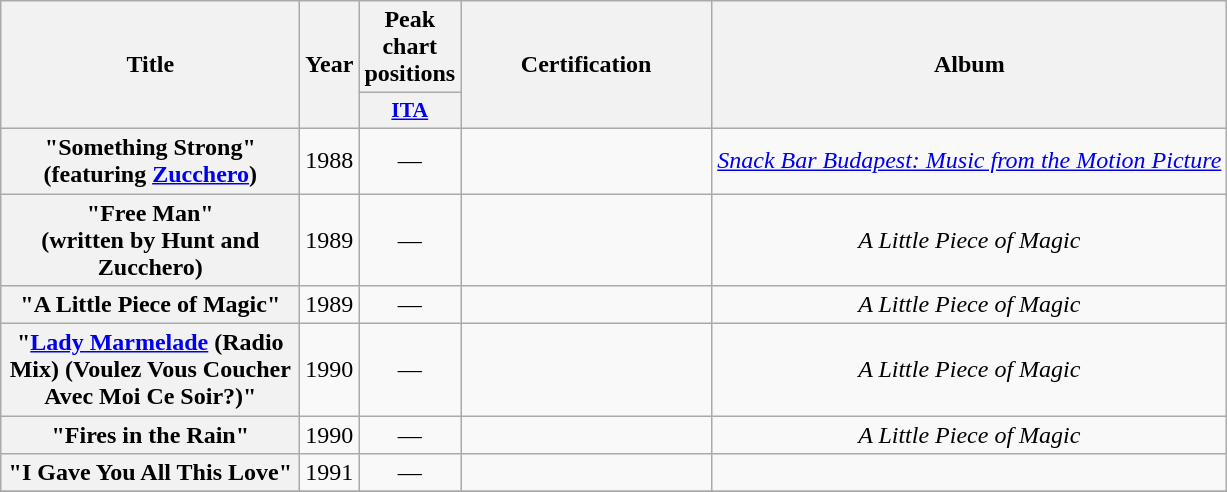<table class="wikitable plainrowheaders" style="text-align:center;">
<tr>
<th scope="col" rowspan="2" style="width:12em;">Title</th>
<th scope="col" rowspan="2">Year</th>
<th scope="col" colspan="1">Peak chart positions</th>
<th scope="col" rowspan="2" style="width:10em;">Certification</th>
<th scope="col" rowspan="2">Album</th>
</tr>
<tr>
<th style="width:2.5em; font-size:90%"><a href='#'>ITA</a></th>
</tr>
<tr>
<th scope="row">"Something Strong"<br><span>(featuring <a href='#'>Zucchero</a>)</span></th>
<td rowspan>1988</td>
<td>—</td>
<td></td>
<td><em><a href='#'>Snack Bar Budapest: Music from the Motion Picture</a></em></td>
</tr>
<tr>
<th scope="row">"Free Man"<br><span>(written by Hunt and Zucchero)</span></th>
<td rowspan>1989</td>
<td>—</td>
<td></td>
<td><em>A Little Piece of Magic</em></td>
</tr>
<tr>
<th scope="row">"A Little Piece of Magic"</th>
<td rowspan>1989</td>
<td>—</td>
<td></td>
<td><em>A Little Piece of Magic</em></td>
</tr>
<tr>
<th scope="row">"<a href='#'>Lady Marmelade</a> (Radio Mix) (Voulez Vous Coucher Avec Moi Ce Soir?)"</th>
<td rowspan>1990</td>
<td>—</td>
<td></td>
<td><em>A Little Piece of Magic</em></td>
</tr>
<tr>
<th scope="row">"Fires in the Rain"</th>
<td rowspan>1990</td>
<td>—</td>
<td></td>
<td><em>A Little Piece of Magic</em></td>
</tr>
<tr>
<th scope="row">"I Gave You All This Love"</th>
<td rowspan>1991</td>
<td>—</td>
<td></td>
<td></td>
</tr>
<tr>
</tr>
</table>
